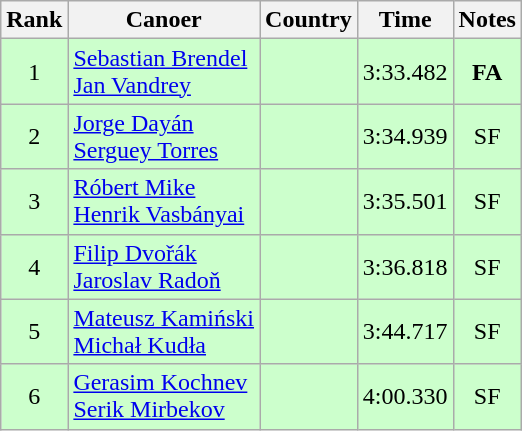<table class="wikitable sortable" style="text-align:center;">
<tr>
<th>Rank</th>
<th>Canoer</th>
<th>Country</th>
<th>Time</th>
<th>Notes</th>
</tr>
<tr bgcolor=ccffcc>
<td>1</td>
<td align="left"><a href='#'>Sebastian Brendel</a><br><a href='#'>Jan Vandrey</a></td>
<td align="left"></td>
<td>3:33.482</td>
<td><strong>FA</strong></td>
</tr>
<tr bgcolor=ccffcc>
<td>2</td>
<td align="left"><a href='#'>Jorge Dayán</a><br><a href='#'>Serguey Torres</a></td>
<td align="left"></td>
<td>3:34.939</td>
<td>SF</td>
</tr>
<tr bgcolor=ccffcc>
<td>3</td>
<td align="left"><a href='#'>Róbert Mike</a><br><a href='#'>Henrik Vasbányai</a></td>
<td align="left"></td>
<td>3:35.501</td>
<td>SF</td>
</tr>
<tr bgcolor=ccffcc>
<td>4</td>
<td align="left"><a href='#'>Filip Dvořák</a><br><a href='#'>Jaroslav Radoň</a></td>
<td align="left"></td>
<td>3:36.818</td>
<td>SF</td>
</tr>
<tr bgcolor=ccffcc>
<td>5</td>
<td align="left"><a href='#'>Mateusz Kamiński</a><br><a href='#'>Michał Kudła</a></td>
<td align="left"></td>
<td>3:44.717</td>
<td>SF</td>
</tr>
<tr bgcolor=ccffcc>
<td>6</td>
<td align="left"><a href='#'>Gerasim Kochnev</a><br><a href='#'>Serik Mirbekov</a></td>
<td align="left"></td>
<td>4:00.330</td>
<td>SF</td>
</tr>
</table>
